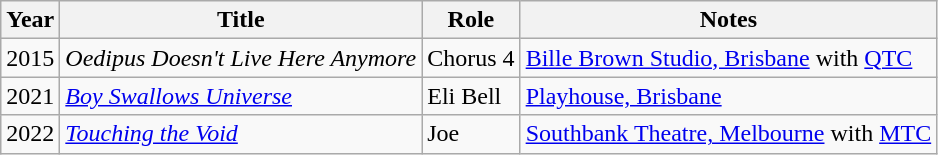<table class="wikitable">
<tr>
<th>Year</th>
<th>Title</th>
<th>Role</th>
<th>Notes</th>
</tr>
<tr>
<td>2015</td>
<td><em>Oedipus Doesn't Live Here Anymore</em></td>
<td>Chorus 4</td>
<td><a href='#'>Bille Brown Studio, Brisbane</a> with <a href='#'>QTC</a></td>
</tr>
<tr>
<td>2021</td>
<td><em><a href='#'>Boy Swallows Universe</a></em></td>
<td>Eli Bell</td>
<td><a href='#'>Playhouse, Brisbane</a></td>
</tr>
<tr>
<td>2022</td>
<td><em><a href='#'>Touching the Void</a></em></td>
<td>Joe</td>
<td><a href='#'>Southbank Theatre, Melbourne</a> with <a href='#'>MTC</a></td>
</tr>
</table>
